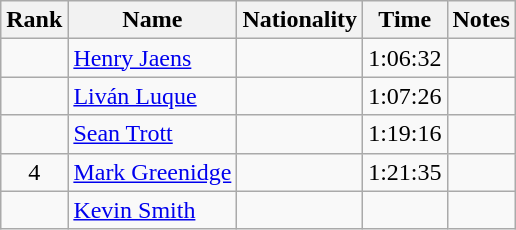<table class="wikitable sortable" style="text-align:center">
<tr>
<th>Rank</th>
<th>Name</th>
<th>Nationality</th>
<th>Time</th>
<th>Notes</th>
</tr>
<tr>
<td></td>
<td align=left><a href='#'>Henry Jaens</a></td>
<td align=left></td>
<td>1:06:32</td>
<td></td>
</tr>
<tr>
<td></td>
<td align=left><a href='#'>Liván Luque</a></td>
<td align=left></td>
<td>1:07:26</td>
<td></td>
</tr>
<tr>
<td></td>
<td align=left><a href='#'>Sean Trott</a></td>
<td align=left></td>
<td>1:19:16</td>
<td></td>
</tr>
<tr>
<td>4</td>
<td align=left><a href='#'>Mark Greenidge</a></td>
<td align=left></td>
<td>1:21:35</td>
<td></td>
</tr>
<tr>
<td></td>
<td align=left><a href='#'>Kevin Smith</a></td>
<td align=left></td>
<td></td>
<td></td>
</tr>
</table>
